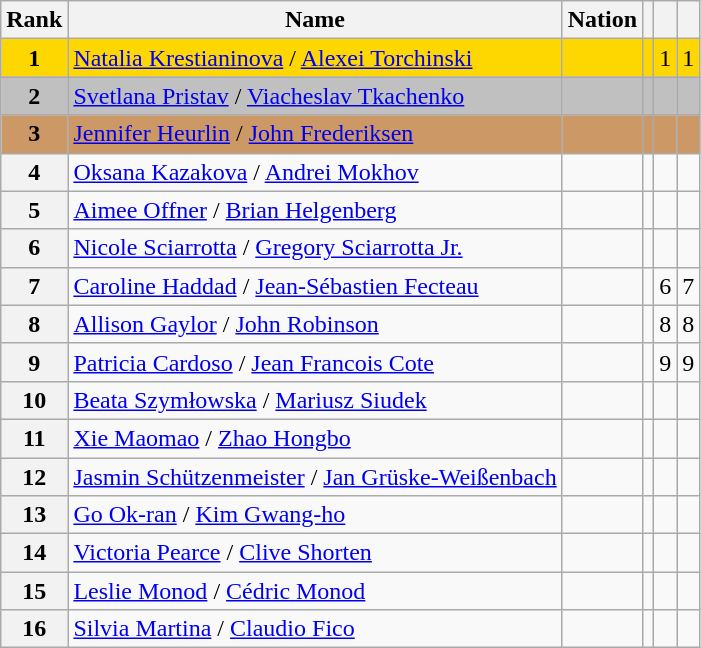<table class="wikitable sortable">
<tr>
<th>Rank</th>
<th>Name</th>
<th>Nation</th>
<th></th>
<th></th>
<th></th>
</tr>
<tr bgcolor=gold>
<td align=center><strong>1</strong></td>
<td><a href='#'>Natalia Krestianinova</a> / <a href='#'>Alexei Torchinski</a></td>
<td></td>
<td></td>
<td>1</td>
<td>1</td>
</tr>
<tr bgcolor=silver>
<td align=center><strong>2</strong></td>
<td><a href='#'>Svetlana Pristav</a> / <a href='#'>Viacheslav Tkachenko</a></td>
<td></td>
<td></td>
<td></td>
<td></td>
</tr>
<tr bgcolor=cc9966>
<td align=center><strong>3</strong></td>
<td><a href='#'>Jennifer Heurlin</a> / <a href='#'>John Frederiksen</a></td>
<td></td>
<td></td>
<td></td>
<td></td>
</tr>
<tr>
<th>4</th>
<td><a href='#'>Oksana Kazakova</a> / <a href='#'>Andrei Mokhov</a></td>
<td></td>
<td></td>
<td></td>
<td></td>
</tr>
<tr>
<th>5</th>
<td><a href='#'>Aimee Offner</a> / <a href='#'>Brian Helgenberg</a></td>
<td></td>
<td></td>
<td></td>
<td></td>
</tr>
<tr>
<th>6</th>
<td><a href='#'>Nicole Sciarrotta</a> / <a href='#'>Gregory Sciarrotta Jr.</a></td>
<td></td>
<td></td>
<td></td>
<td></td>
</tr>
<tr>
<th>7</th>
<td><a href='#'>Caroline Haddad</a> / <a href='#'>Jean-Sébastien Fecteau</a></td>
<td></td>
<td></td>
<td>6</td>
<td>7</td>
</tr>
<tr>
<th>8</th>
<td><a href='#'>Allison Gaylor</a> / <a href='#'>John Robinson</a></td>
<td></td>
<td></td>
<td>8</td>
<td>8</td>
</tr>
<tr>
<th>9</th>
<td><a href='#'>Patricia Cardoso</a> / <a href='#'>Jean Francois Cote</a></td>
<td></td>
<td></td>
<td>9</td>
<td>9</td>
</tr>
<tr>
<th>10</th>
<td><a href='#'>Beata Szymłowska</a> / <a href='#'>Mariusz Siudek</a></td>
<td></td>
<td></td>
<td></td>
<td></td>
</tr>
<tr>
<th>11</th>
<td><a href='#'>Xie Maomao</a> / <a href='#'>Zhao Hongbo</a></td>
<td></td>
<td></td>
<td></td>
<td></td>
</tr>
<tr>
<th>12</th>
<td><a href='#'>Jasmin Schützenmeister</a> / <a href='#'>Jan Grüske-Weißenbach</a></td>
<td></td>
<td></td>
<td></td>
<td></td>
</tr>
<tr>
<th>13</th>
<td><a href='#'>Go Ok-ran</a> / <a href='#'>Kim Gwang-ho</a></td>
<td></td>
<td></td>
<td></td>
<td></td>
</tr>
<tr>
<th>14</th>
<td><a href='#'>Victoria Pearce</a> / <a href='#'>Clive Shorten</a></td>
<td></td>
<td></td>
<td></td>
<td></td>
</tr>
<tr>
<th>15</th>
<td><a href='#'>Leslie Monod</a> / <a href='#'>Cédric Monod</a></td>
<td></td>
<td></td>
<td></td>
<td></td>
</tr>
<tr>
<th>16</th>
<td><a href='#'>Silvia Martina</a> / <a href='#'>Claudio Fico</a></td>
<td></td>
<td></td>
<td></td>
<td></td>
</tr>
</table>
